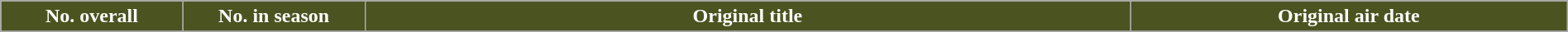<table class="wikitable plainrowheaders" style="width: 100%; margin-right: 0;">
<tr style="color:white;">
<th style="background:#4B5320;" width="5%">No. overall</th>
<th style="background:#4B5320;" width="5%">No. in season</th>
<th style="background:#4B5320;" width="21%">Original title</th>
<th style="background:#4B5320;" width="12%">Original air date</th>
</tr>
<tr>
</tr>
</table>
